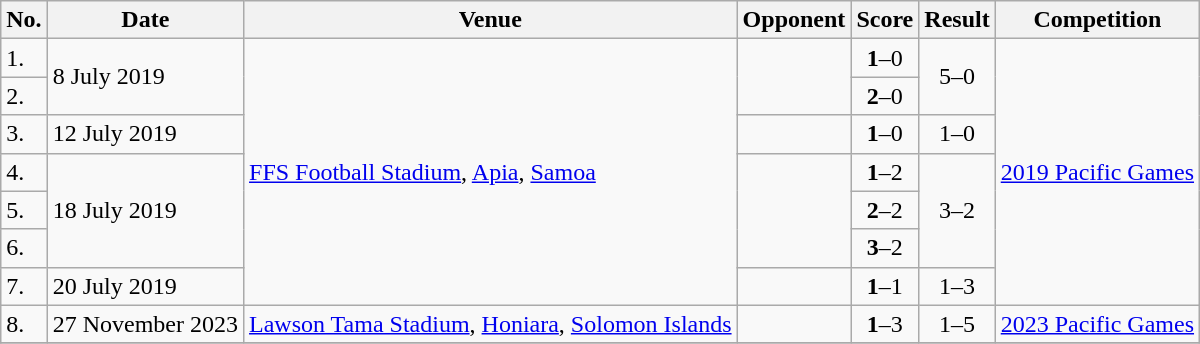<table class="wikitable">
<tr>
<th>No.</th>
<th>Date</th>
<th>Venue</th>
<th>Opponent</th>
<th>Score</th>
<th>Result</th>
<th>Competition</th>
</tr>
<tr>
<td>1.</td>
<td rowspan=2>8 July 2019</td>
<td rowspan=7><a href='#'>FFS Football Stadium</a>, <a href='#'>Apia</a>, <a href='#'>Samoa</a></td>
<td rowspan=2></td>
<td align=center><strong>1</strong>–0</td>
<td rowspan=2 align=center>5–0</td>
<td rowspan=7><a href='#'>2019 Pacific Games</a></td>
</tr>
<tr>
<td>2.</td>
<td align=center><strong>2</strong>–0</td>
</tr>
<tr>
<td>3.</td>
<td>12 July 2019</td>
<td></td>
<td align=center><strong>1</strong>–0</td>
<td align=center>1–0</td>
</tr>
<tr>
<td>4.</td>
<td rowspan=3>18 July 2019</td>
<td rowspan=3></td>
<td align=center><strong>1</strong>–2</td>
<td rowspan=3 align=center>3–2</td>
</tr>
<tr>
<td>5.</td>
<td align=center><strong>2</strong>–2</td>
</tr>
<tr>
<td>6.</td>
<td align=center><strong>3</strong>–2</td>
</tr>
<tr>
<td>7.</td>
<td>20 July 2019</td>
<td></td>
<td align=center><strong>1</strong>–1</td>
<td align=center>1–3</td>
</tr>
<tr>
<td>8.</td>
<td>27 November 2023</td>
<td><a href='#'>Lawson Tama Stadium</a>, <a href='#'>Honiara</a>, <a href='#'>Solomon Islands</a></td>
<td></td>
<td align=center><strong>1</strong>–3</td>
<td align=center>1–5</td>
<td><a href='#'>2023 Pacific Games</a></td>
</tr>
<tr>
</tr>
</table>
